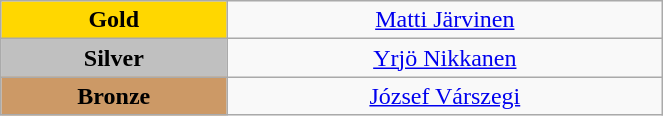<table class="wikitable" style="text-align:center; " width="35%">
<tr>
<td bgcolor="gold"><strong>Gold</strong></td>
<td><a href='#'>Matti Järvinen</a><br>  <small><em></em></small></td>
</tr>
<tr>
<td bgcolor="silver"><strong>Silver</strong></td>
<td><a href='#'>Yrjö Nikkanen</a><br>  <small><em></em></small></td>
</tr>
<tr>
<td bgcolor="CC9966"><strong>Bronze</strong></td>
<td><a href='#'>József Várszegi</a><br>  <small><em></em></small></td>
</tr>
</table>
